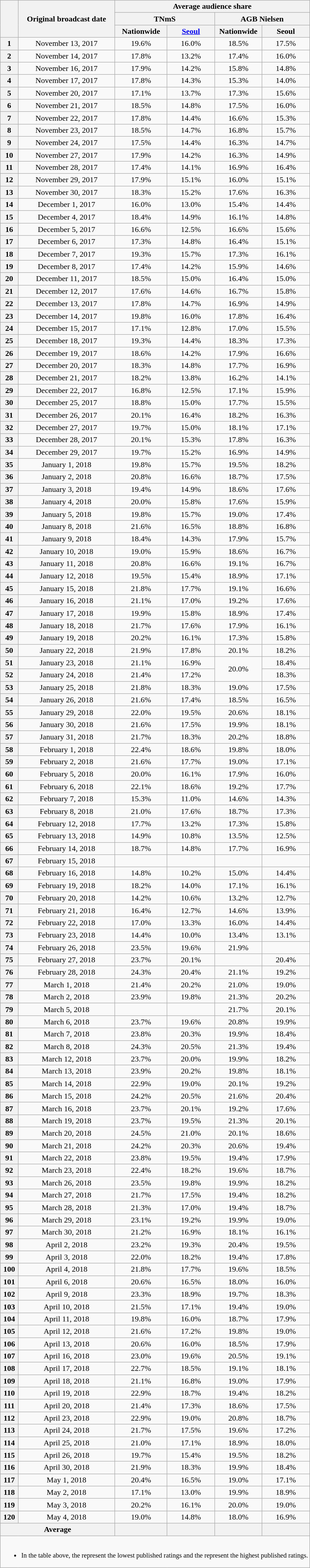<table class="wikitable" style="text-align:center; max-width:650px">
<tr>
<th rowspan="3"></th>
<th rowspan="3">Original broadcast date</th>
<th colspan="4">Average audience share</th>
</tr>
<tr>
<th colspan="2">TNmS</th>
<th colspan="2">AGB Nielsen</th>
</tr>
<tr>
<th width=100>Nationwide</th>
<th width=90><a href='#'>Seoul</a></th>
<th width=90>Nationwide</th>
<th width=90>Seoul</th>
</tr>
<tr>
<th>1</th>
<td>November 13, 2017</td>
<td>19.6% </td>
<td>16.0% </td>
<td>18.5% </td>
<td>17.5% </td>
</tr>
<tr>
<th>2</th>
<td>November 14, 2017</td>
<td>17.8% </td>
<td>13.2% </td>
<td>17.4% </td>
<td>16.0% </td>
</tr>
<tr>
<th>3</th>
<td>November 16, 2017</td>
<td>17.9% </td>
<td>14.2% </td>
<td>15.8% </td>
<td>14.8% </td>
</tr>
<tr>
<th>4</th>
<td>November 17, 2017</td>
<td>17.8% </td>
<td>14.3% </td>
<td>15.3% </td>
<td>14.0% </td>
</tr>
<tr>
<th>5</th>
<td>November 20, 2017</td>
<td>17.1% </td>
<td>13.7% </td>
<td>17.3% </td>
<td>15.6% </td>
</tr>
<tr>
<th>6</th>
<td>November 21, 2017</td>
<td>18.5% </td>
<td>14.8% </td>
<td>17.5% </td>
<td>16.0% </td>
</tr>
<tr>
<th>7</th>
<td>November 22, 2017</td>
<td>17.8% </td>
<td>14.4% </td>
<td>16.6% </td>
<td>15.3% </td>
</tr>
<tr>
<th>8</th>
<td>November 23, 2017</td>
<td>18.5% </td>
<td>14.7% </td>
<td>16.8% </td>
<td>15.7% </td>
</tr>
<tr>
<th>9</th>
<td>November 24, 2017</td>
<td>17.5% </td>
<td>14.4% </td>
<td>16.3% </td>
<td>14.7% </td>
</tr>
<tr>
<th>10</th>
<td>November 27, 2017</td>
<td>17.9% </td>
<td>14.2% </td>
<td>16.3% </td>
<td>14.9% </td>
</tr>
<tr>
<th>11</th>
<td>November 28, 2017</td>
<td>17.4% </td>
<td>14.1% </td>
<td>16.9% </td>
<td>16.4% </td>
</tr>
<tr>
<th>12</th>
<td>November 29, 2017</td>
<td>17.9% </td>
<td>15.1% </td>
<td>16.0% </td>
<td>15.1% </td>
</tr>
<tr>
<th>13</th>
<td>November 30, 2017</td>
<td>18.3% </td>
<td>15.2% </td>
<td>17.6% </td>
<td>16.3% </td>
</tr>
<tr>
<th>14</th>
<td>December 1, 2017</td>
<td>16.0% </td>
<td>13.0% </td>
<td>15.4% </td>
<td>14.4% </td>
</tr>
<tr>
<th>15</th>
<td>December 4, 2017</td>
<td>18.4% </td>
<td>14.9% </td>
<td>16.1% </td>
<td>14.8% </td>
</tr>
<tr>
<th>16</th>
<td>December 5, 2017</td>
<td>16.6% </td>
<td>12.5% </td>
<td>16.6% </td>
<td>15.6% </td>
</tr>
<tr>
<th>17</th>
<td>December 6, 2017</td>
<td>17.3% </td>
<td>14.8% </td>
<td>16.4% </td>
<td>15.1% </td>
</tr>
<tr>
<th>18</th>
<td>December 7, 2017</td>
<td>19.3% </td>
<td>15.7% </td>
<td>17.3% </td>
<td>16.1% </td>
</tr>
<tr>
<th>19</th>
<td>December 8, 2017</td>
<td>17.4% </td>
<td>14.2% </td>
<td>15.9% </td>
<td>14.6% </td>
</tr>
<tr>
<th>20</th>
<td>December 11, 2017</td>
<td>18.5% </td>
<td>15.0% </td>
<td>16.4% </td>
<td>15.0% </td>
</tr>
<tr>
<th>21</th>
<td>December 12, 2017</td>
<td>17.6% </td>
<td>14.6% </td>
<td>16.7% </td>
<td>15.8% </td>
</tr>
<tr>
<th>22</th>
<td>December 13, 2017</td>
<td>17.8% </td>
<td>14.7% </td>
<td>16.9% </td>
<td>14.9% </td>
</tr>
<tr>
<th>23</th>
<td>December 14, 2017</td>
<td>19.8% </td>
<td>16.0% </td>
<td>17.8% </td>
<td>16.4% </td>
</tr>
<tr>
<th>24</th>
<td>December 15, 2017</td>
<td>17.1% </td>
<td>12.8% </td>
<td>17.0% </td>
<td>15.5% </td>
</tr>
<tr>
<th>25</th>
<td>December 18, 2017</td>
<td>19.3% </td>
<td>14.4% </td>
<td>18.3% </td>
<td>17.3% </td>
</tr>
<tr>
<th>26</th>
<td>December 19, 2017</td>
<td>18.6% </td>
<td>14.2% </td>
<td>17.9% </td>
<td>16.6% </td>
</tr>
<tr>
<th>27</th>
<td>December 20, 2017</td>
<td>18.3% </td>
<td>14.8% </td>
<td>17.7% </td>
<td>16.9% </td>
</tr>
<tr>
<th>28</th>
<td>December 21, 2017</td>
<td>18.2% </td>
<td>13.8% </td>
<td>16.2% </td>
<td>14.1% </td>
</tr>
<tr>
<th>29</th>
<td>December 22, 2017</td>
<td>16.8% </td>
<td>12.5% </td>
<td>17.1% </td>
<td>15.9% </td>
</tr>
<tr>
<th>30</th>
<td>December 25, 2017</td>
<td>18.8% </td>
<td>15.0% </td>
<td>17.7% </td>
<td>15.5% </td>
</tr>
<tr>
<th>31</th>
<td>December 26, 2017</td>
<td>20.1% </td>
<td>16.4% </td>
<td>18.2% </td>
<td>16.3% </td>
</tr>
<tr>
<th>32</th>
<td>December 27, 2017</td>
<td>19.7% </td>
<td>15.0% </td>
<td>18.1% </td>
<td>17.1% </td>
</tr>
<tr>
<th>33</th>
<td>December 28, 2017</td>
<td>20.1% </td>
<td>15.3% </td>
<td>17.8% </td>
<td>16.3% </td>
</tr>
<tr>
<th>34</th>
<td>December 29, 2017</td>
<td>19.7% </td>
<td>15.2% </td>
<td>16.9% </td>
<td>14.9% </td>
</tr>
<tr>
<th>35</th>
<td>January 1, 2018</td>
<td>19.8% </td>
<td>15.7% </td>
<td>19.5% </td>
<td>18.2% </td>
</tr>
<tr>
<th>36</th>
<td>January 2, 2018</td>
<td>20.8% </td>
<td>16.6% </td>
<td>18.7% </td>
<td>17.5% </td>
</tr>
<tr>
<th>37</th>
<td>January 3, 2018</td>
<td>19.4% </td>
<td>14.9% </td>
<td>18.6% </td>
<td>17.6% </td>
</tr>
<tr>
<th>38</th>
<td>January 4, 2018</td>
<td>20.0% </td>
<td>15.8% </td>
<td>17.6% </td>
<td>15.9% </td>
</tr>
<tr>
<th>39</th>
<td>January 5, 2018</td>
<td>19.8% </td>
<td>15.7% </td>
<td>19.0% </td>
<td>17.4% </td>
</tr>
<tr>
<th>40</th>
<td>January 8, 2018</td>
<td>21.6% </td>
<td>16.5%</td>
<td>18.8% </td>
<td>16.8% </td>
</tr>
<tr>
<th>41</th>
<td>January 9, 2018</td>
<td>18.4% </td>
<td>14.3%</td>
<td>17.9% </td>
<td>15.7% </td>
</tr>
<tr>
<th>42</th>
<td>January 10, 2018</td>
<td>19.0% </td>
<td>15.9%</td>
<td>18.6% </td>
<td>16.7% </td>
</tr>
<tr>
<th>43</th>
<td>January 11, 2018</td>
<td>20.8% </td>
<td>16.6%</td>
<td>19.1% </td>
<td>16.7% </td>
</tr>
<tr>
<th>44</th>
<td>January 12, 2018</td>
<td>19.5% </td>
<td>15.4%</td>
<td>18.9% </td>
<td>17.1% </td>
</tr>
<tr>
<th>45</th>
<td>January 15, 2018</td>
<td>21.8% </td>
<td>17.7%</td>
<td>19.1% </td>
<td>16.6% </td>
</tr>
<tr>
<th>46</th>
<td>January 16, 2018</td>
<td>21.1% </td>
<td>17.0%</td>
<td>19.2% </td>
<td>17.6% </td>
</tr>
<tr>
<th>47</th>
<td>January 17, 2018</td>
<td>19.9% </td>
<td>15.8%</td>
<td>18.9% </td>
<td>17.4% </td>
</tr>
<tr>
<th>48</th>
<td>January 18, 2018</td>
<td>21.7% </td>
<td>17.6%</td>
<td>17.9% </td>
<td>16.1% </td>
</tr>
<tr>
<th>49</th>
<td>January 19, 2018</td>
<td>20.2% </td>
<td>16.1%</td>
<td>17.3% </td>
<td>15.8% </td>
</tr>
<tr>
<th>50</th>
<td>January 22, 2018</td>
<td>21.9% </td>
<td>17.8%</td>
<td>20.1% </td>
<td>18.2% </td>
</tr>
<tr>
<th>51</th>
<td>January 23, 2018</td>
<td>21.1% </td>
<td>16.9%</td>
<td rowspan=2>20.0% </td>
<td>18.4% </td>
</tr>
<tr>
<th>52</th>
<td>January 24, 2018</td>
<td>21.4% </td>
<td>17.2%</td>
<td>18.3% </td>
</tr>
<tr>
<th>53</th>
<td>January 25, 2018</td>
<td>21.8% </td>
<td>18.3%</td>
<td>19.0% </td>
<td>17.5% </td>
</tr>
<tr>
<th>54</th>
<td>January 26, 2018</td>
<td>21.6% </td>
<td>17.4%</td>
<td>18.5% </td>
<td>16.5% </td>
</tr>
<tr>
<th>55</th>
<td>January 29, 2018</td>
<td>22.0% </td>
<td>19.5%</td>
<td>20.6% </td>
<td>18.1% </td>
</tr>
<tr>
<th>56</th>
<td>January 30, 2018</td>
<td>21.6% </td>
<td>17.5%</td>
<td>19.9% </td>
<td>18.1% </td>
</tr>
<tr>
<th>57</th>
<td>January 31, 2018</td>
<td>21.7% </td>
<td>18.3%</td>
<td>20.2% </td>
<td>18.8% </td>
</tr>
<tr>
<th>58</th>
<td>February 1, 2018</td>
<td>22.4% </td>
<td>18.6%</td>
<td>19.8% </td>
<td>18.0% </td>
</tr>
<tr>
<th>59</th>
<td>February 2, 2018</td>
<td>21.6% </td>
<td>17.7%</td>
<td>19.0% </td>
<td>17.1% </td>
</tr>
<tr>
<th>60</th>
<td>February 5, 2018</td>
<td>20.0% </td>
<td>16.1%</td>
<td>17.9% </td>
<td>16.0% </td>
</tr>
<tr>
<th>61</th>
<td>February 6, 2018</td>
<td>22.1% </td>
<td>18.6%</td>
<td>19.2% </td>
<td>17.7% </td>
</tr>
<tr>
<th>62</th>
<td>February 7, 2018</td>
<td>15.3% </td>
<td>11.0%</td>
<td>14.6% </td>
<td>14.3% </td>
</tr>
<tr>
<th>63</th>
<td>February 8, 2018</td>
<td>21.0% </td>
<td>17.6%</td>
<td>18.7% </td>
<td>17.3% </td>
</tr>
<tr>
<th>64</th>
<td>February 12, 2018</td>
<td>17.7% </td>
<td>13.2%</td>
<td>17.3% </td>
<td>15.8% </td>
</tr>
<tr>
<th>65</th>
<td>February 13, 2018</td>
<td>14.9% </td>
<td>10.8%</td>
<td>13.5% </td>
<td>12.5% </td>
</tr>
<tr>
<th>66</th>
<td>February 14, 2018</td>
<td>18.7% </td>
<td>14.8%</td>
<td>17.7% </td>
<td>16.9% </td>
</tr>
<tr>
<th>67</th>
<td>February 15, 2018</td>
<td> </td>
<td></td>
<td> </td>
<td> </td>
</tr>
<tr>
<th>68</th>
<td>February 16, 2018</td>
<td>14.8% </td>
<td>10.2%</td>
<td>15.0% </td>
<td>14.4% </td>
</tr>
<tr>
<th>69</th>
<td>February 19, 2018</td>
<td>18.2% </td>
<td>14.0%</td>
<td>17.1% </td>
<td>16.1% </td>
</tr>
<tr>
<th>70</th>
<td>February 20, 2018</td>
<td>14.2% </td>
<td>10.6%</td>
<td>13.2% </td>
<td>12.7% </td>
</tr>
<tr>
<th>71</th>
<td>February 21, 2018</td>
<td>16.4% </td>
<td>12.7%</td>
<td>14.6% </td>
<td>13.9% </td>
</tr>
<tr>
<th>72</th>
<td>February 22, 2018</td>
<td>17.0% </td>
<td>13.3%</td>
<td>16.0% </td>
<td>14.4% </td>
</tr>
<tr>
<th>73</th>
<td>February 23, 2018</td>
<td>14.4% </td>
<td>10.0%</td>
<td>13.4% </td>
<td>13.1% </td>
</tr>
<tr>
<th>74</th>
<td>February 26, 2018</td>
<td>23.5% </td>
<td>19.6%</td>
<td>21.9% </td>
<td> </td>
</tr>
<tr>
<th>75</th>
<td>February 27, 2018</td>
<td>23.7% </td>
<td>20.1%</td>
<td> </td>
<td>20.4% </td>
</tr>
<tr>
<th>76</th>
<td>February 28, 2018</td>
<td>24.3% </td>
<td>20.4%</td>
<td>21.1% </td>
<td>19.2% </td>
</tr>
<tr>
<th>77</th>
<td>March 1, 2018</td>
<td>21.4% </td>
<td>20.2%</td>
<td>21.0% </td>
<td>19.0% </td>
</tr>
<tr>
<th>78</th>
<td>March 2, 2018</td>
<td>23.9% </td>
<td>19.8%</td>
<td>21.3% </td>
<td>20.2% </td>
</tr>
<tr>
<th>79</th>
<td>March 5, 2018</td>
<td> </td>
<td></td>
<td>21.7% </td>
<td>20.1% </td>
</tr>
<tr>
<th>80</th>
<td>March 6, 2018</td>
<td>23.7% </td>
<td>19.6%</td>
<td>20.8% </td>
<td>19.9% </td>
</tr>
<tr>
<th>81</th>
<td>March 7, 2018</td>
<td>23.8% </td>
<td>20.3%</td>
<td>19.9% </td>
<td>18.4% </td>
</tr>
<tr>
<th>82</th>
<td>March 8, 2018</td>
<td>24.3% </td>
<td>20.5%</td>
<td>21.3% </td>
<td>19.4% </td>
</tr>
<tr>
<th>83</th>
<td>March 12, 2018</td>
<td>23.7% </td>
<td>20.0%</td>
<td>19.9% </td>
<td>18.2% </td>
</tr>
<tr>
<th>84</th>
<td>March 13, 2018</td>
<td>23.9% </td>
<td>20.2%</td>
<td>19.8% </td>
<td>18.1% </td>
</tr>
<tr>
<th>85</th>
<td>March 14, 2018</td>
<td>22.9% </td>
<td>19.0%</td>
<td>20.1% </td>
<td>19.2% </td>
</tr>
<tr>
<th>86</th>
<td>March 15, 2018</td>
<td>24.2% </td>
<td>20.5%</td>
<td>21.6% </td>
<td>20.4% </td>
</tr>
<tr>
<th>87</th>
<td>March 16, 2018</td>
<td>23.7% </td>
<td>20.1%</td>
<td>19.2% </td>
<td>17.6% </td>
</tr>
<tr>
<th>88</th>
<td>March 19, 2018</td>
<td>23.7% </td>
<td>19.5%</td>
<td>21.3% </td>
<td>20.1% </td>
</tr>
<tr>
<th>89</th>
<td>March 20, 2018</td>
<td>24.5% </td>
<td>21.0%</td>
<td>20.1% </td>
<td>18.6% </td>
</tr>
<tr>
<th>90</th>
<td>March 21, 2018</td>
<td>24.2% </td>
<td>20.3%</td>
<td>20.6% </td>
<td>19.4% </td>
</tr>
<tr>
<th>91</th>
<td>March 22, 2018</td>
<td>23.8% </td>
<td>19.5%</td>
<td>19.4% </td>
<td>17.9% </td>
</tr>
<tr>
<th>92</th>
<td>March 23, 2018</td>
<td>22.4% </td>
<td>18.2%</td>
<td>19.6% </td>
<td>18.7% </td>
</tr>
<tr>
<th>93</th>
<td>March 26, 2018</td>
<td>23.5% </td>
<td>19.8%</td>
<td>19.9% </td>
<td>18.2% </td>
</tr>
<tr>
<th>94</th>
<td>March 27, 2018</td>
<td>21.7% </td>
<td>17.5%</td>
<td>19.4% </td>
<td>18.2% </td>
</tr>
<tr>
<th>95</th>
<td>March 28, 2018</td>
<td>21.3% </td>
<td>17.0%</td>
<td>19.4% </td>
<td>18.7% </td>
</tr>
<tr>
<th>96</th>
<td>March 29, 2018</td>
<td>23.1% </td>
<td>19.2%</td>
<td>19.9% </td>
<td>19.0% </td>
</tr>
<tr>
<th>97</th>
<td>March 30, 2018</td>
<td>21.2% </td>
<td>16.9%</td>
<td>18.1% </td>
<td>16.1% </td>
</tr>
<tr>
<th>98</th>
<td>April 2, 2018</td>
<td>23.2% </td>
<td>19.3%</td>
<td>20.4% </td>
<td>19.5% </td>
</tr>
<tr>
<th>99</th>
<td>April 3, 2018</td>
<td>22.0% </td>
<td>18.2%</td>
<td>19.4% </td>
<td>17.8% </td>
</tr>
<tr>
<th>100</th>
<td>April 4, 2018</td>
<td>21.8% </td>
<td>17.7%</td>
<td>19.6% </td>
<td>18.5% </td>
</tr>
<tr>
<th>101</th>
<td>April 6, 2018</td>
<td>20.6% </td>
<td>16.5%</td>
<td>18.0% </td>
<td>16.0% </td>
</tr>
<tr>
<th>102</th>
<td>April 9, 2018</td>
<td>23.3% </td>
<td>18.9%</td>
<td>19.7% </td>
<td>18.3% </td>
</tr>
<tr>
<th>103</th>
<td>April 10, 2018</td>
<td>21.5% </td>
<td>17.1%</td>
<td>19.4% </td>
<td>19.0% </td>
</tr>
<tr>
<th>104</th>
<td>April 11, 2018</td>
<td>19.8% </td>
<td>16.0%</td>
<td>18.7% </td>
<td>17.9% </td>
</tr>
<tr>
<th>105</th>
<td>April 12, 2018</td>
<td>21.6% </td>
<td>17.2%</td>
<td>19.8% </td>
<td>19.0% </td>
</tr>
<tr>
<th>106</th>
<td>April 13, 2018</td>
<td>20.6% </td>
<td>16.0%</td>
<td>18.5% </td>
<td>17.9% </td>
</tr>
<tr>
<th>107</th>
<td>April 16, 2018</td>
<td>23.0% </td>
<td>19.6%</td>
<td>20.5% </td>
<td>19.1% </td>
</tr>
<tr>
<th>108</th>
<td>April 17, 2018</td>
<td>22.7% </td>
<td>18.5%</td>
<td>19.1% </td>
<td>18.1% </td>
</tr>
<tr>
<th>109</th>
<td>April 18, 2018</td>
<td>21.1% </td>
<td>16.8%</td>
<td>19.0% </td>
<td>17.9% </td>
</tr>
<tr>
<th>110</th>
<td>April 19, 2018</td>
<td>22.9% </td>
<td>18.7%</td>
<td>19.4% </td>
<td>18.2% </td>
</tr>
<tr>
<th>111</th>
<td>April 20, 2018</td>
<td>21.4% </td>
<td>17.3%</td>
<td>18.6% </td>
<td>17.5% </td>
</tr>
<tr>
<th>112</th>
<td>April 23, 2018</td>
<td>22.9% </td>
<td>19.0%</td>
<td>20.8% </td>
<td>18.7% </td>
</tr>
<tr>
<th>113</th>
<td>April 24, 2018</td>
<td>21.7% </td>
<td>17.5%</td>
<td>19.6% </td>
<td>17.2% </td>
</tr>
<tr>
<th>114</th>
<td>April 25, 2018</td>
<td>21.0% </td>
<td>17.1%</td>
<td>18.9% </td>
<td>18.0% </td>
</tr>
<tr>
<th>115</th>
<td>April 26, 2018</td>
<td>19.7% </td>
<td>15.4%</td>
<td>19.5% </td>
<td>18.2% </td>
</tr>
<tr>
<th>116</th>
<td>April 30, 2018</td>
<td>21.9% </td>
<td>18.3%</td>
<td>19.9% </td>
<td>18.4% </td>
</tr>
<tr>
<th>117</th>
<td>May 1, 2018</td>
<td>20.4% </td>
<td>16.5%</td>
<td>19.0% </td>
<td>17.1% </td>
</tr>
<tr>
<th>118</th>
<td>May 2, 2018</td>
<td>17.1% </td>
<td>13.0%</td>
<td>19.9% </td>
<td>18.9% </td>
</tr>
<tr>
<th>119</th>
<td>May 3, 2018</td>
<td>20.2% </td>
<td>16.1%</td>
<td>20.0% </td>
<td>19.0% </td>
</tr>
<tr>
<th>120</th>
<td>May 4, 2018</td>
<td>19.0% </td>
<td>14.8%</td>
<td>18.0% </td>
<td>16.9% </td>
</tr>
<tr>
<th colspan="2">Average</th>
<th></th>
<th></th>
<th></th>
<th></th>
</tr>
<tr>
<td colspan="6" style="font-size:85%"><br><ul><li>In the table above, the <strong></strong> represent the lowest published ratings and the <strong></strong> represent the highest published ratings.</li></ul></td>
</tr>
</table>
